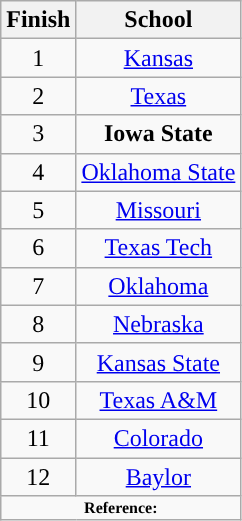<table class="wikitable" style="text-align: center">
<tr align=center>
<th>Finish</th>
<th>School</th>
</tr>
<tr>
<td>1</td>
<td><a href='#'>Kansas</a></td>
</tr>
<tr>
<td>2</td>
<td><a href='#'>Texas</a></td>
</tr>
<tr>
<td>3</td>
<td><strong>Iowa State</strong></td>
</tr>
<tr>
<td>4</td>
<td><a href='#'>Oklahoma State</a></td>
</tr>
<tr>
<td>5</td>
<td><a href='#'>Missouri</a></td>
</tr>
<tr>
<td>6</td>
<td><a href='#'>Texas Tech</a></td>
</tr>
<tr>
<td>7</td>
<td><a href='#'>Oklahoma</a></td>
</tr>
<tr>
<td>8</td>
<td><a href='#'>Nebraska</a></td>
</tr>
<tr>
<td>9</td>
<td><a href='#'>Kansas State</a></td>
</tr>
<tr>
<td>10</td>
<td><a href='#'>Texas A&M</a></td>
</tr>
<tr>
<td>11</td>
<td><a href='#'>Colorado</a></td>
</tr>
<tr>
<td>12</td>
<td><a href='#'>Baylor</a></td>
</tr>
<tr>
<td colspan="6"  style="font-size:8pt; text-align:center;"><strong>Reference:</strong></td>
</tr>
</table>
